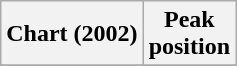<table class="wikitable plainrowheaders" style="text-align:center">
<tr>
<th>Chart (2002)</th>
<th>Peak<br>position</th>
</tr>
<tr>
</tr>
</table>
